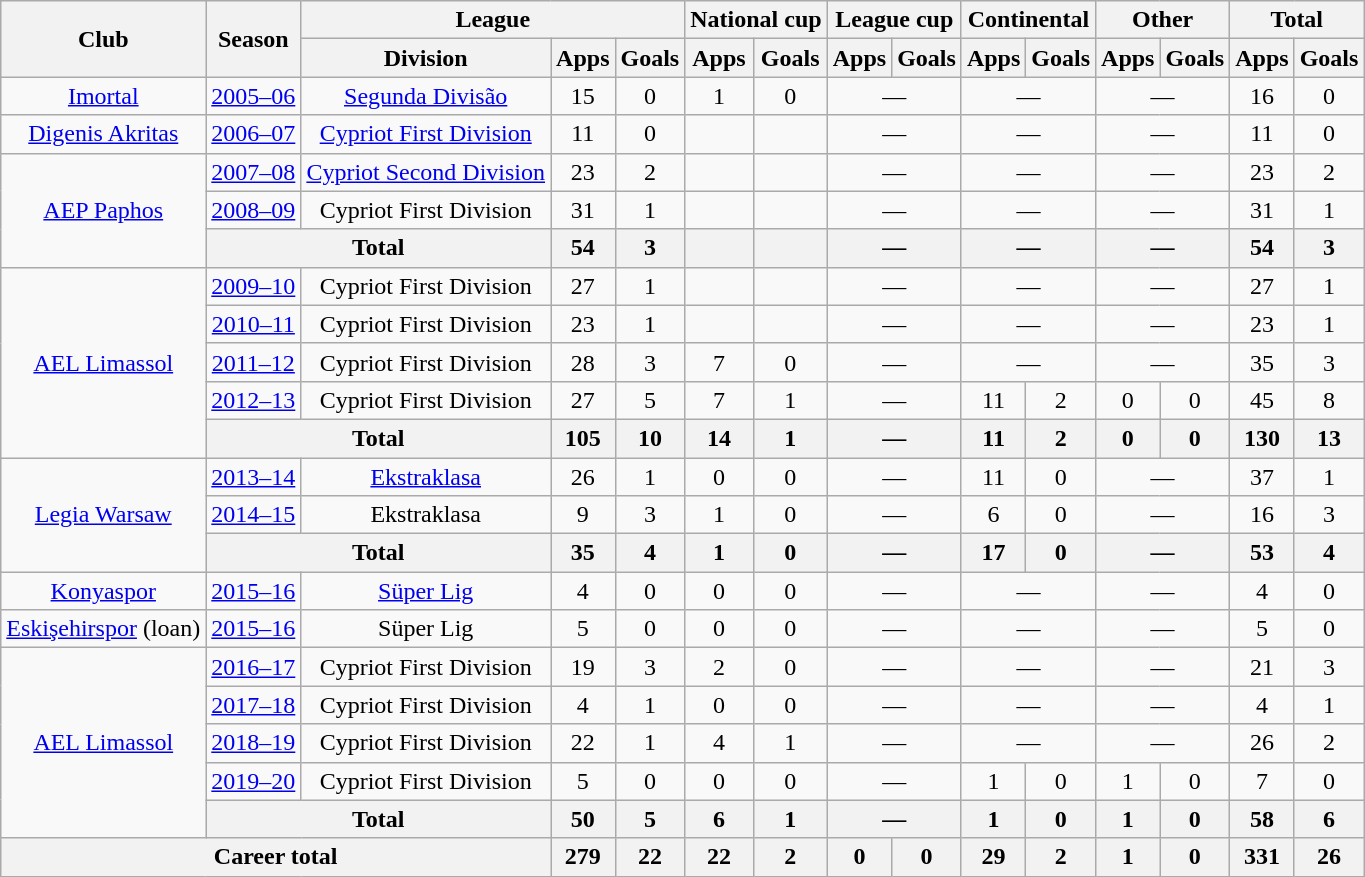<table class="wikitable" style="text-align: center;">
<tr>
<th rowspan="2">Club</th>
<th rowspan="2">Season</th>
<th colspan="3">League</th>
<th colspan="2">National cup</th>
<th colspan="2">League cup</th>
<th colspan="2">Continental</th>
<th colspan="2">Other</th>
<th colspan="2">Total</th>
</tr>
<tr>
<th>Division</th>
<th>Apps</th>
<th>Goals</th>
<th>Apps</th>
<th>Goals</th>
<th>Apps</th>
<th>Goals</th>
<th>Apps</th>
<th>Goals</th>
<th>Apps</th>
<th>Goals</th>
<th>Apps</th>
<th>Goals</th>
</tr>
<tr>
<td><a href='#'>Imortal</a></td>
<td><a href='#'>2005–06</a></td>
<td><a href='#'>Segunda Divisão</a></td>
<td>15</td>
<td>0</td>
<td>1</td>
<td>0</td>
<td colspan="2">—</td>
<td colspan="2">—</td>
<td colspan="2">—</td>
<td>16</td>
<td>0</td>
</tr>
<tr>
<td><a href='#'>Digenis Akritas</a></td>
<td><a href='#'>2006–07</a></td>
<td><a href='#'>Cypriot First Division</a></td>
<td>11</td>
<td>0</td>
<td></td>
<td></td>
<td colspan="2">—</td>
<td colspan="2">—</td>
<td colspan="2">—</td>
<td>11</td>
<td>0</td>
</tr>
<tr>
<td rowspan="3"><a href='#'>AEP Paphos</a></td>
<td><a href='#'>2007–08</a></td>
<td><a href='#'>Cypriot Second Division</a></td>
<td>23</td>
<td>2</td>
<td></td>
<td></td>
<td colspan="2">—</td>
<td colspan="2">—</td>
<td colspan="2">—</td>
<td>23</td>
<td>2</td>
</tr>
<tr>
<td><a href='#'>2008–09</a></td>
<td>Cypriot First Division</td>
<td>31</td>
<td>1</td>
<td></td>
<td></td>
<td colspan="2">—</td>
<td colspan="2">—</td>
<td colspan="2">—</td>
<td>31</td>
<td>1</td>
</tr>
<tr>
<th colspan="2">Total</th>
<th>54</th>
<th>3</th>
<th></th>
<th></th>
<th colspan="2">—</th>
<th colspan="2">—</th>
<th colspan="2">—</th>
<th>54</th>
<th>3</th>
</tr>
<tr>
<td rowspan="5"><a href='#'>AEL Limassol</a></td>
<td><a href='#'>2009–10</a></td>
<td>Cypriot First Division</td>
<td>27</td>
<td>1</td>
<td></td>
<td></td>
<td colspan="2">—</td>
<td colspan="2">—</td>
<td colspan="2">—</td>
<td>27</td>
<td>1</td>
</tr>
<tr>
<td><a href='#'>2010–11</a></td>
<td>Cypriot First Division</td>
<td>23</td>
<td>1</td>
<td></td>
<td></td>
<td colspan="2">—</td>
<td colspan="2">—</td>
<td colspan="2">—</td>
<td>23</td>
<td>1</td>
</tr>
<tr>
<td><a href='#'>2011–12</a></td>
<td>Cypriot First Division</td>
<td>28</td>
<td>3</td>
<td>7</td>
<td>0</td>
<td colspan="2">—</td>
<td colspan="2">—</td>
<td colspan="2">—</td>
<td>35</td>
<td>3</td>
</tr>
<tr>
<td><a href='#'>2012–13</a></td>
<td>Cypriot First Division</td>
<td>27</td>
<td>5</td>
<td>7</td>
<td>1</td>
<td colspan="2">—</td>
<td>11</td>
<td>2</td>
<td>0</td>
<td>0</td>
<td>45</td>
<td>8</td>
</tr>
<tr>
<th colspan="2">Total</th>
<th>105</th>
<th>10</th>
<th>14</th>
<th>1</th>
<th colspan="2">—</th>
<th>11</th>
<th>2</th>
<th>0</th>
<th>0</th>
<th>130</th>
<th>13</th>
</tr>
<tr>
<td rowspan="3"><a href='#'>Legia Warsaw</a></td>
<td><a href='#'>2013–14</a></td>
<td><a href='#'>Ekstraklasa</a></td>
<td>26</td>
<td>1</td>
<td>0</td>
<td>0</td>
<td colspan="2">—</td>
<td>11</td>
<td>0</td>
<td colspan="2">—</td>
<td>37</td>
<td>1</td>
</tr>
<tr>
<td><a href='#'>2014–15</a></td>
<td>Ekstraklasa</td>
<td>9</td>
<td>3</td>
<td>1</td>
<td>0</td>
<td colspan="2">—</td>
<td>6</td>
<td>0</td>
<td colspan="2">—</td>
<td>16</td>
<td>3</td>
</tr>
<tr>
<th colspan="2">Total</th>
<th>35</th>
<th>4</th>
<th>1</th>
<th>0</th>
<th colspan="2">—</th>
<th>17</th>
<th>0</th>
<th colspan="2">—</th>
<th>53</th>
<th>4</th>
</tr>
<tr>
<td><a href='#'>Konyaspor</a></td>
<td><a href='#'>2015–16</a></td>
<td><a href='#'>Süper Lig</a></td>
<td>4</td>
<td>0</td>
<td>0</td>
<td>0</td>
<td colspan="2">—</td>
<td colspan="2">—</td>
<td colspan="2">—</td>
<td>4</td>
<td>0</td>
</tr>
<tr>
<td><a href='#'>Eskişehirspor</a> (loan)</td>
<td><a href='#'>2015–16</a></td>
<td>Süper Lig</td>
<td>5</td>
<td>0</td>
<td>0</td>
<td>0</td>
<td colspan="2">—</td>
<td colspan="2">—</td>
<td colspan="2">—</td>
<td>5</td>
<td>0</td>
</tr>
<tr>
<td rowspan="5"><a href='#'>AEL Limassol</a></td>
<td><a href='#'>2016–17</a></td>
<td>Cypriot First Division</td>
<td>19</td>
<td>3</td>
<td>2</td>
<td>0</td>
<td colspan="2">—</td>
<td colspan="2">—</td>
<td colspan="2">—</td>
<td>21</td>
<td>3</td>
</tr>
<tr>
<td><a href='#'>2017–18</a></td>
<td>Cypriot First Division</td>
<td>4</td>
<td>1</td>
<td>0</td>
<td>0</td>
<td colspan="2">—</td>
<td colspan="2">—</td>
<td colspan="2">—</td>
<td>4</td>
<td>1</td>
</tr>
<tr>
<td><a href='#'>2018–19</a></td>
<td>Cypriot First Division</td>
<td>22</td>
<td>1</td>
<td>4</td>
<td>1</td>
<td colspan="2">—</td>
<td colspan="2">—</td>
<td colspan="2">—</td>
<td>26</td>
<td>2</td>
</tr>
<tr>
<td><a href='#'>2019–20</a></td>
<td>Cypriot First Division</td>
<td>5</td>
<td>0</td>
<td>0</td>
<td>0</td>
<td colspan="2">—</td>
<td>1</td>
<td>0</td>
<td>1</td>
<td>0</td>
<td>7</td>
<td>0</td>
</tr>
<tr>
<th colspan="2">Total</th>
<th>50</th>
<th>5</th>
<th>6</th>
<th>1</th>
<th colspan="2">—</th>
<th>1</th>
<th>0</th>
<th>1</th>
<th>0</th>
<th>58</th>
<th>6</th>
</tr>
<tr>
<th colspan="3">Career total</th>
<th>279</th>
<th>22</th>
<th>22</th>
<th>2</th>
<th>0</th>
<th>0</th>
<th>29</th>
<th>2</th>
<th>1</th>
<th>0</th>
<th>331</th>
<th>26</th>
</tr>
</table>
